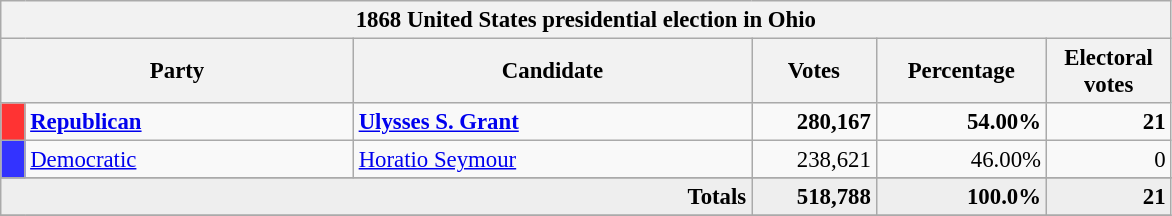<table class="wikitable" style="font-size: 95%;">
<tr>
<th colspan="6">1868 United States presidential election in Ohio</th>
</tr>
<tr>
<th colspan="2" style="width: 15em">Party</th>
<th style="width: 17em">Candidate</th>
<th style="width: 5em">Votes</th>
<th style="width: 7em">Percentage</th>
<th style="width: 5em">Electoral votes</th>
</tr>
<tr>
<th style="background-color:#FF3333; width: 3px"></th>
<td style="width: 130px"><strong><a href='#'>Republican</a></strong></td>
<td><strong><a href='#'>Ulysses S. Grant</a></strong></td>
<td align="right"><strong>280,167</strong></td>
<td align="right"><strong>54.00%</strong></td>
<td align="right"><strong>21</strong></td>
</tr>
<tr>
<th style="background-color:#3333FF; width: 3px"></th>
<td style="width: 130px"><a href='#'>Democratic</a></td>
<td><a href='#'>Horatio Seymour</a></td>
<td align="right">238,621</td>
<td align="right">46.00%</td>
<td align="right">0</td>
</tr>
<tr>
</tr>
<tr bgcolor="#EEEEEE">
<td colspan="3" align="right"><strong>Totals</strong></td>
<td align="right"><strong>518,788</strong></td>
<td align="right"><strong>100.0%</strong></td>
<td align="right"><strong>21</strong></td>
</tr>
<tr>
</tr>
</table>
